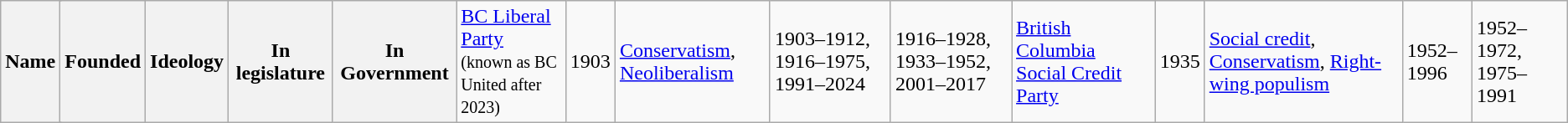<table class="wikitable">
<tr>
<th colspan=2>Name</th>
<th>Founded</th>
<th>Ideology</th>
<th>In legislature</th>
<th>In Government<br></th>
<td><a href='#'>BC Liberal Party</a> <br><small>(known as  BC United after 2023)</small></td>
<td>1903</td>
<td><a href='#'>Conservatism</a>, <a href='#'>Neoliberalism</a></td>
<td>1903–1912, 1916–1975, 1991–2024</td>
<td>1916–1928, 1933–1952, 2001–2017<br></td>
<td><a href='#'>British Columbia Social Credit Party</a></td>
<td>1935</td>
<td><a href='#'>Social credit</a>, <a href='#'>Conservatism</a>, <a href='#'>Right-wing populism</a></td>
<td>1952–1996</td>
<td>1952–1972, 1975–1991</td>
</tr>
</table>
